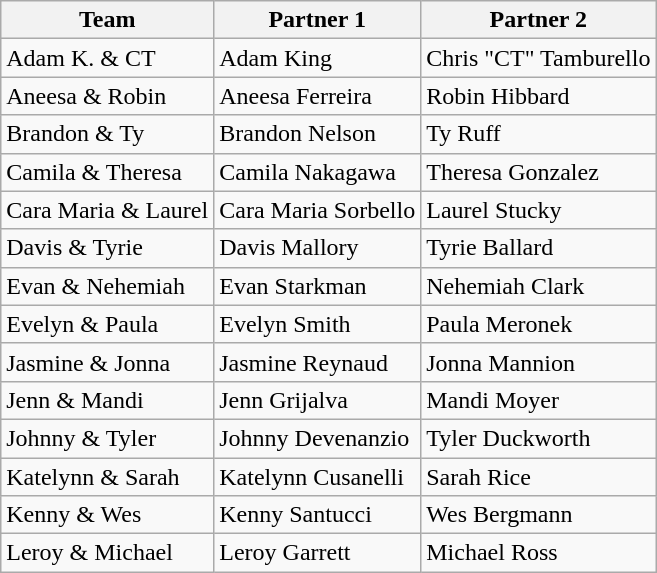<table class="wikitable sortable">
<tr>
<th>Team</th>
<th>Partner 1</th>
<th>Partner 2</th>
</tr>
<tr>
<td> Adam K. & CT</td>
<td>Adam King</td>
<td nowrap>Chris "CT" Tamburello</td>
</tr>
<tr>
<td> Aneesa & Robin</td>
<td>Aneesa Ferreira</td>
<td>Robin Hibbard</td>
</tr>
<tr>
<td> Brandon & Ty</td>
<td>Brandon Nelson</td>
<td>Ty Ruff</td>
</tr>
<tr>
<td> Camila & Theresa</td>
<td>Camila Nakagawa</td>
<td>Theresa Gonzalez</td>
</tr>
<tr>
<td nowrap> Cara Maria & Laurel</td>
<td nowrap>Cara Maria Sorbello</td>
<td>Laurel Stucky</td>
</tr>
<tr>
<td> Davis & Tyrie</td>
<td>Davis Mallory</td>
<td>Tyrie Ballard</td>
</tr>
<tr>
<td> Evan & Nehemiah</td>
<td>Evan Starkman</td>
<td>Nehemiah Clark</td>
</tr>
<tr>
<td> Evelyn & Paula</td>
<td>Evelyn Smith</td>
<td>Paula Meronek</td>
</tr>
<tr>
<td> Jasmine & Jonna</td>
<td>Jasmine Reynaud</td>
<td>Jonna Mannion</td>
</tr>
<tr>
<td> Jenn & Mandi</td>
<td>Jenn Grijalva</td>
<td>Mandi Moyer</td>
</tr>
<tr>
<td> Johnny & Tyler</td>
<td>Johnny Devenanzio</td>
<td>Tyler Duckworth</td>
</tr>
<tr>
<td> Katelynn & Sarah</td>
<td>Katelynn Cusanelli</td>
<td>Sarah Rice</td>
</tr>
<tr>
<td> Kenny & Wes</td>
<td>Kenny Santucci</td>
<td>Wes Bergmann</td>
</tr>
<tr>
<td> Leroy & Michael</td>
<td>Leroy Garrett</td>
<td>Michael Ross</td>
</tr>
</table>
